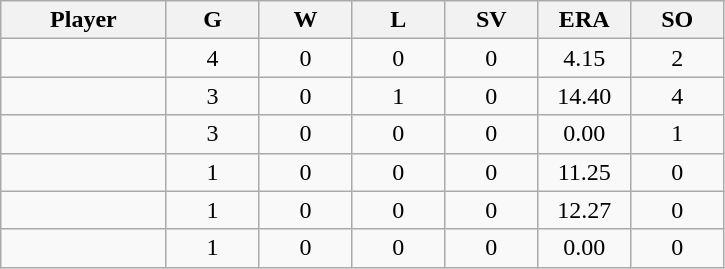<table class="wikitable sortable">
<tr>
<th bgcolor="#DDDDFF" width="16%">Player</th>
<th bgcolor="#DDDDFF" width="9%">G</th>
<th bgcolor="#DDDDFF" width="9%">W</th>
<th bgcolor="#DDDDFF" width="9%">L</th>
<th bgcolor="#DDDDFF" width="9%">SV</th>
<th bgcolor="#DDDDFF" width="9%">ERA</th>
<th bgcolor="#DDDDFF" width="9%">SO</th>
</tr>
<tr align="center">
<td></td>
<td>4</td>
<td>0</td>
<td>0</td>
<td>0</td>
<td>4.15</td>
<td>2</td>
</tr>
<tr align="center">
<td></td>
<td>3</td>
<td>0</td>
<td>1</td>
<td>0</td>
<td>14.40</td>
<td>4</td>
</tr>
<tr align="center">
<td></td>
<td>3</td>
<td>0</td>
<td>0</td>
<td>0</td>
<td>0.00</td>
<td>1</td>
</tr>
<tr align="center">
<td></td>
<td>1</td>
<td>0</td>
<td>0</td>
<td>0</td>
<td>11.25</td>
<td>0</td>
</tr>
<tr align="center">
<td></td>
<td>1</td>
<td>0</td>
<td>0</td>
<td>0</td>
<td>12.27</td>
<td>0</td>
</tr>
<tr align="center">
<td></td>
<td>1</td>
<td>0</td>
<td>0</td>
<td>0</td>
<td>0.00</td>
<td>0</td>
</tr>
</table>
